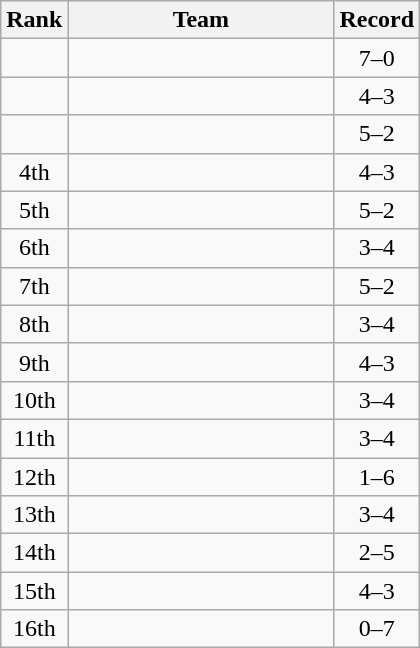<table class=wikitable style="text-align:center;">
<tr>
<th>Rank</th>
<th width=170>Team</th>
<th>Record</th>
</tr>
<tr>
<td></td>
<td align=left></td>
<td>7–0</td>
</tr>
<tr>
<td></td>
<td align=left></td>
<td>4–3</td>
</tr>
<tr>
<td></td>
<td align=left></td>
<td>5–2</td>
</tr>
<tr>
<td>4th</td>
<td align=left></td>
<td>4–3</td>
</tr>
<tr>
<td>5th</td>
<td align=left></td>
<td>5–2</td>
</tr>
<tr>
<td>6th</td>
<td align=left></td>
<td>3–4</td>
</tr>
<tr>
<td>7th</td>
<td align=left></td>
<td>5–2</td>
</tr>
<tr>
<td>8th</td>
<td align=left></td>
<td>3–4</td>
</tr>
<tr>
<td>9th</td>
<td align=left></td>
<td>4–3</td>
</tr>
<tr>
<td>10th</td>
<td align=left></td>
<td>3–4</td>
</tr>
<tr>
<td>11th</td>
<td align=left></td>
<td>3–4</td>
</tr>
<tr>
<td>12th</td>
<td align=left></td>
<td>1–6</td>
</tr>
<tr>
<td>13th</td>
<td align=left></td>
<td>3–4</td>
</tr>
<tr>
<td>14th</td>
<td align=left></td>
<td>2–5</td>
</tr>
<tr>
<td>15th</td>
<td align=left></td>
<td>4–3</td>
</tr>
<tr>
<td>16th</td>
<td align=left></td>
<td>0–7</td>
</tr>
</table>
